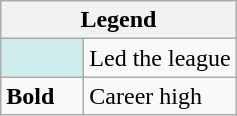<table class="wikitable mw-collapsible mw-collapsed">
<tr>
<th colspan="2">Legend</th>
</tr>
<tr>
<td style="background:#cfecec; width:3em;"></td>
<td>Led the league</td>
</tr>
<tr>
<td><strong>Bold</strong></td>
<td>Career high</td>
</tr>
</table>
